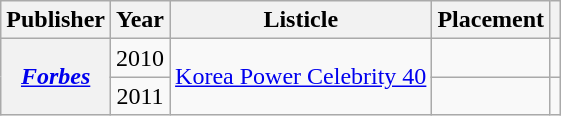<table class="wikitable plainrowheaders sortable" style="margin-right: 0;">
<tr>
<th scope="col">Publisher</th>
<th scope="col">Year</th>
<th scope="col">Listicle</th>
<th scope="col">Placement</th>
<th scope="col" class="unsortable"></th>
</tr>
<tr>
<th scope="row" rowspan="2"><em><a href='#'>Forbes</a></em></th>
<td style="text-align:center">2010</td>
<td rowspan="2"><a href='#'>Korea Power Celebrity 40</a></td>
<td></td>
<td style="text-align:center;"></td>
</tr>
<tr>
<td style="text-align:center">2011</td>
<td></td>
<td style="text-align:center;"></td>
</tr>
</table>
